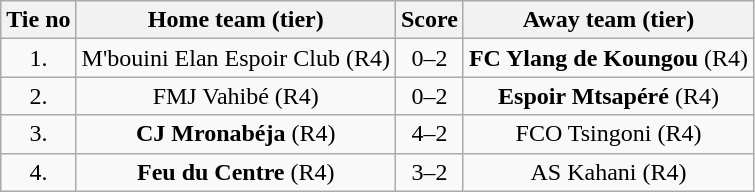<table class="wikitable" style="text-align: center">
<tr>
<th>Tie no</th>
<th>Home team (tier)</th>
<th>Score</th>
<th>Away team (tier)</th>
</tr>
<tr>
<td>1.</td>
<td> M'bouini Elan Espoir Club (R4)</td>
<td>0–2</td>
<td><strong>FC Ylang de Koungou</strong> (R4) </td>
</tr>
<tr>
<td>2.</td>
<td> FMJ Vahibé (R4)</td>
<td>0–2</td>
<td><strong>Espoir Mtsapéré</strong> (R4) </td>
</tr>
<tr>
<td>3.</td>
<td> <strong>CJ Mronabéja</strong> (R4)</td>
<td>4–2</td>
<td>FCO Tsingoni (R4) </td>
</tr>
<tr>
<td>4.</td>
<td> <strong>Feu du Centre</strong> (R4)</td>
<td>3–2</td>
<td>AS Kahani (R4) </td>
</tr>
</table>
